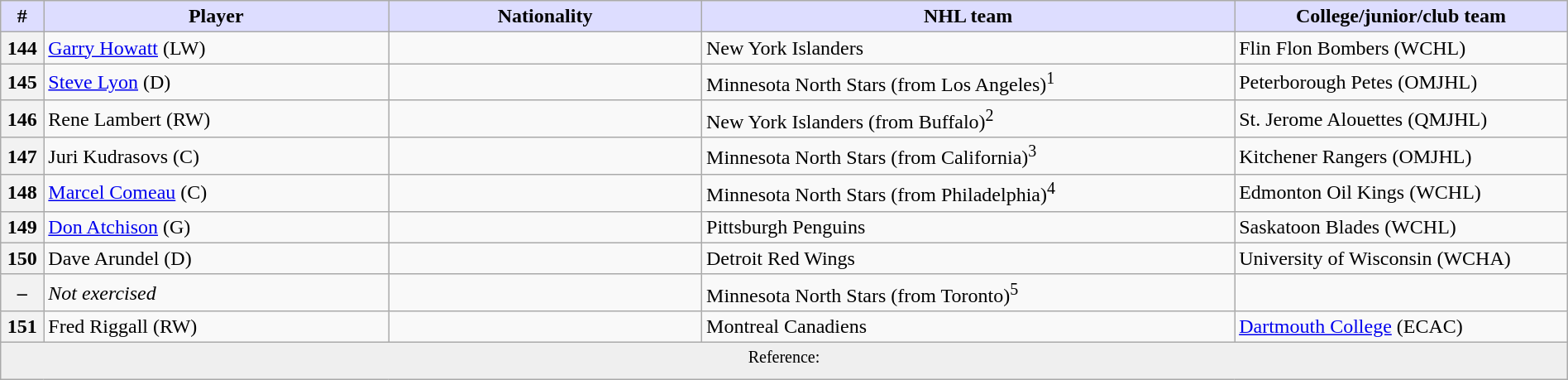<table class="wikitable" style="width: 100%">
<tr>
<th style="background:#ddf; width:2.75%;">#</th>
<th style="background:#ddf; width:22.0%;">Player</th>
<th style="background:#ddf; width:20.0%;">Nationality</th>
<th style="background:#ddf; width:34.0%;">NHL team</th>
<th style="background:#ddf; width:100.0%;">College/junior/club team</th>
</tr>
<tr>
<th>144</th>
<td><a href='#'>Garry Howatt</a> (LW)</td>
<td></td>
<td>New York Islanders</td>
<td>Flin Flon Bombers (WCHL)</td>
</tr>
<tr>
<th>145</th>
<td><a href='#'>Steve Lyon</a> (D)</td>
<td></td>
<td>Minnesota North Stars (from Los Angeles)<sup>1</sup></td>
<td>Peterborough Petes (OMJHL)</td>
</tr>
<tr>
<th>146</th>
<td>Rene Lambert (RW)</td>
<td></td>
<td>New York Islanders (from Buffalo)<sup>2</sup></td>
<td>St. Jerome Alouettes (QMJHL)</td>
</tr>
<tr>
<th>147</th>
<td>Juri Kudrasovs (C)</td>
<td></td>
<td>Minnesota North Stars (from California)<sup>3</sup></td>
<td>Kitchener Rangers (OMJHL)</td>
</tr>
<tr>
<th>148</th>
<td><a href='#'>Marcel Comeau</a> (C)</td>
<td></td>
<td>Minnesota North Stars (from Philadelphia)<sup>4</sup></td>
<td>Edmonton Oil Kings (WCHL)</td>
</tr>
<tr>
<th>149</th>
<td><a href='#'>Don Atchison</a> (G)</td>
<td></td>
<td>Pittsburgh Penguins</td>
<td>Saskatoon Blades (WCHL)</td>
</tr>
<tr>
<th>150</th>
<td>Dave Arundel (D)</td>
<td></td>
<td>Detroit Red Wings</td>
<td>University of Wisconsin (WCHA)</td>
</tr>
<tr>
<th>–</th>
<td><em>Not exercised</em></td>
<td></td>
<td>Minnesota North Stars (from Toronto)<sup>5</sup></td>
<td></td>
</tr>
<tr>
<th>151</th>
<td>Fred Riggall (RW)</td>
<td></td>
<td>Montreal Canadiens</td>
<td><a href='#'>Dartmouth College</a> (ECAC)</td>
</tr>
<tr>
<td align=center colspan="6" bgcolor="#efefef"><sup>Reference: </sup></td>
</tr>
</table>
